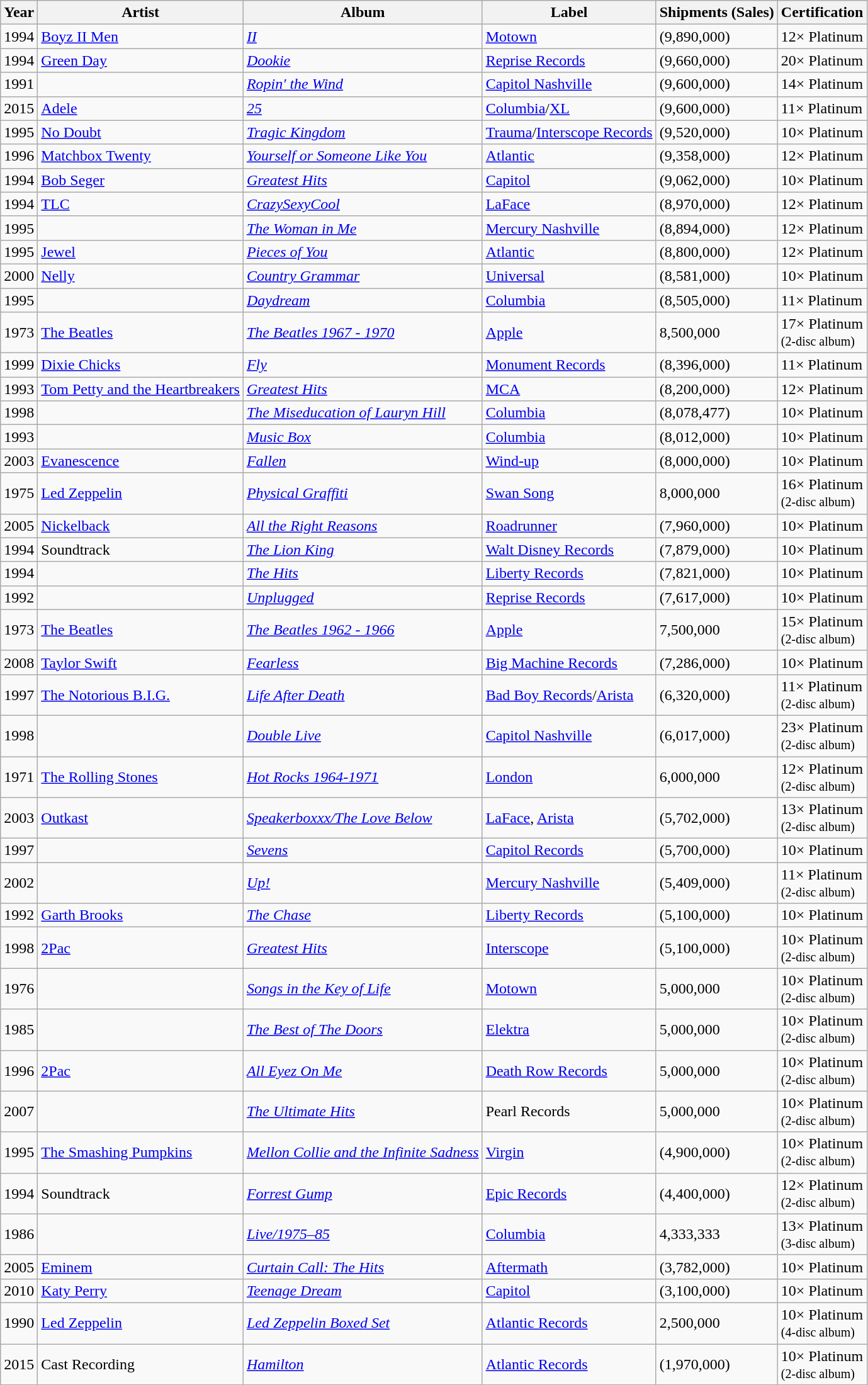<table class="wikitable sortable">
<tr>
<th>Year</th>
<th>Artist</th>
<th>Album</th>
<th>Label</th>
<th>Shipments (Sales)</th>
<th>Certification</th>
</tr>
<tr>
<td>1994</td>
<td><a href='#'>Boyz II Men</a></td>
<td><em><a href='#'>II</a></em></td>
<td><a href='#'>Motown</a></td>
<td>(9,890,000)</td>
<td>12× Platinum</td>
</tr>
<tr>
<td>1994</td>
<td><a href='#'>Green Day</a></td>
<td><em><a href='#'>Dookie</a></em></td>
<td><a href='#'>Reprise Records</a></td>
<td>(9,660,000)</td>
<td>20× Platinum</td>
</tr>
<tr>
<td>1991</td>
<td></td>
<td><em><a href='#'>Ropin' the Wind</a></em></td>
<td><a href='#'>Capitol Nashville</a></td>
<td>(9,600,000)</td>
<td>14× Platinum</td>
</tr>
<tr>
<td>2015</td>
<td><a href='#'>Adele</a></td>
<td><em><a href='#'>25</a></em></td>
<td><a href='#'>Columbia</a>/<a href='#'>XL</a></td>
<td>(9,600,000)</td>
<td>11× Platinum</td>
</tr>
<tr>
<td>1995</td>
<td><a href='#'>No Doubt</a></td>
<td><em><a href='#'>Tragic Kingdom</a></em></td>
<td><a href='#'>Trauma</a>/<a href='#'>Interscope Records</a></td>
<td>(9,520,000)</td>
<td>10× Platinum</td>
</tr>
<tr>
<td>1996</td>
<td><a href='#'>Matchbox Twenty</a></td>
<td><em><a href='#'>Yourself or Someone Like You</a></em></td>
<td><a href='#'>Atlantic</a></td>
<td>(9,358,000)</td>
<td>12× Platinum</td>
</tr>
<tr>
<td>1994</td>
<td><a href='#'>Bob Seger</a></td>
<td><em><a href='#'>Greatest Hits</a></em></td>
<td><a href='#'>Capitol</a></td>
<td>(9,062,000)</td>
<td>10× Platinum</td>
</tr>
<tr>
<td>1994</td>
<td><a href='#'>TLC</a></td>
<td><em><a href='#'>CrazySexyCool</a></em></td>
<td><a href='#'>LaFace</a></td>
<td>(8,970,000)</td>
<td>12× Platinum</td>
</tr>
<tr>
<td>1995</td>
<td></td>
<td><em><a href='#'>The Woman in Me</a></em></td>
<td><a href='#'>Mercury Nashville</a></td>
<td>(8,894,000)</td>
<td>12× Platinum</td>
</tr>
<tr>
<td>1995</td>
<td><a href='#'>Jewel</a></td>
<td><em><a href='#'>Pieces of You</a></em></td>
<td><a href='#'>Atlantic</a></td>
<td>(8,800,000)</td>
<td>12× Platinum</td>
</tr>
<tr>
<td>2000</td>
<td><a href='#'>Nelly</a></td>
<td><em><a href='#'>Country Grammar</a></em></td>
<td><a href='#'>Universal</a></td>
<td>(8,581,000)</td>
<td>10× Platinum</td>
</tr>
<tr>
<td>1995</td>
<td></td>
<td><em><a href='#'>Daydream</a></em></td>
<td><a href='#'>Columbia</a></td>
<td>(8,505,000)</td>
<td>11× Platinum</td>
</tr>
<tr>
<td>1973</td>
<td><a href='#'>The Beatles</a></td>
<td><em><a href='#'>The Beatles 1967 - 1970</a></em></td>
<td><a href='#'>Apple</a></td>
<td>8,500,000</td>
<td>17× Platinum<div><small>(2-disc album)</small></div></td>
</tr>
<tr>
<td>1999</td>
<td><a href='#'>Dixie Chicks</a></td>
<td><em><a href='#'>Fly</a></em></td>
<td><a href='#'>Monument Records</a></td>
<td>(8,396,000)</td>
<td>11× Platinum</td>
</tr>
<tr>
<td>1993</td>
<td><a href='#'>Tom Petty and the Heartbreakers</a></td>
<td><em><a href='#'>Greatest Hits</a></em></td>
<td><a href='#'>MCA</a></td>
<td>(8,200,000)</td>
<td>12× Platinum</td>
</tr>
<tr>
<td>1998</td>
<td></td>
<td><em><a href='#'>The Miseducation of Lauryn Hill</a></em></td>
<td><a href='#'>Columbia</a></td>
<td>(8,078,477)</td>
<td>10× Platinum</td>
</tr>
<tr>
<td>1993</td>
<td></td>
<td><em><a href='#'>Music Box</a></em></td>
<td><a href='#'>Columbia</a></td>
<td>(8,012,000)</td>
<td>10× Platinum</td>
</tr>
<tr>
<td>2003</td>
<td><a href='#'>Evanescence</a></td>
<td><em><a href='#'>Fallen</a></em></td>
<td><a href='#'>Wind-up</a></td>
<td>(8,000,000)</td>
<td>10× Platinum</td>
</tr>
<tr>
<td>1975</td>
<td><a href='#'>Led Zeppelin</a></td>
<td><em><a href='#'>Physical Graffiti</a></em></td>
<td><a href='#'>Swan Song</a></td>
<td>8,000,000</td>
<td>16× Platinum<div><small>(2-disc album)</small></div></td>
</tr>
<tr>
<td>2005</td>
<td><a href='#'>Nickelback</a></td>
<td><em><a href='#'>All the Right Reasons</a></em></td>
<td><a href='#'>Roadrunner</a></td>
<td>(7,960,000)</td>
<td>10× Platinum</td>
</tr>
<tr>
<td>1994</td>
<td>Soundtrack</td>
<td><em><a href='#'>The Lion King</a></em></td>
<td><a href='#'>Walt Disney Records</a></td>
<td>(7,879,000)</td>
<td>10× Platinum</td>
</tr>
<tr>
<td>1994</td>
<td></td>
<td><em><a href='#'>The Hits</a></em></td>
<td><a href='#'>Liberty Records</a></td>
<td>(7,821,000)</td>
<td>10× Platinum</td>
</tr>
<tr>
<td>1992</td>
<td></td>
<td><em><a href='#'>Unplugged</a></em></td>
<td><a href='#'>Reprise Records</a></td>
<td>(7,617,000)</td>
<td>10× Platinum</td>
</tr>
<tr>
<td>1973</td>
<td><a href='#'>The Beatles</a></td>
<td><em><a href='#'>The Beatles 1962 - 1966</a></em></td>
<td><a href='#'>Apple</a></td>
<td>7,500,000</td>
<td>15× Platinum<div><small>(2-disc album)</small></div></td>
</tr>
<tr>
<td>2008</td>
<td><a href='#'>Taylor Swift</a></td>
<td><em><a href='#'>Fearless</a></em></td>
<td><a href='#'>Big Machine Records</a></td>
<td>(7,286,000)</td>
<td>10× Platinum</td>
</tr>
<tr>
<td>1997</td>
<td><a href='#'>The Notorious B.I.G.</a></td>
<td><em><a href='#'>Life After Death</a></em></td>
<td><a href='#'>Bad Boy Records</a>/<a href='#'>Arista</a></td>
<td>(6,320,000)</td>
<td>11× Platinum<div><small>(2-disc album)</small></div></td>
</tr>
<tr>
<td>1998</td>
<td></td>
<td><em><a href='#'>Double Live</a></em></td>
<td><a href='#'>Capitol Nashville</a></td>
<td>(6,017,000)</td>
<td>23× Platinum<div><small>(2-disc album)</small></div></td>
</tr>
<tr>
<td>1971</td>
<td><a href='#'>The Rolling Stones</a></td>
<td><em><a href='#'>Hot Rocks 1964-1971</a></em></td>
<td><a href='#'>London</a></td>
<td>6,000,000</td>
<td>12× Platinum<div><small>(2-disc album)</small></div></td>
</tr>
<tr>
<td>2003</td>
<td><a href='#'>Outkast</a></td>
<td><em><a href='#'>Speakerboxxx/The Love Below</a></em></td>
<td><a href='#'>LaFace</a>, <a href='#'>Arista</a></td>
<td>(5,702,000)</td>
<td>13× Platinum<div><small>(2-disc album)</small></div></td>
</tr>
<tr>
<td>1997</td>
<td></td>
<td><em><a href='#'>Sevens</a></em></td>
<td><a href='#'>Capitol Records</a></td>
<td>(5,700,000)</td>
<td>10× Platinum</td>
</tr>
<tr>
<td>2002</td>
<td></td>
<td><em><a href='#'>Up!</a></em></td>
<td><a href='#'>Mercury Nashville</a></td>
<td>(5,409,000)</td>
<td>11× Platinum<div><small>(2-disc album)</small></div></td>
</tr>
<tr>
<td>1992</td>
<td><a href='#'>Garth Brooks</a></td>
<td><em><a href='#'>The Chase</a></em></td>
<td><a href='#'>Liberty Records</a></td>
<td>(5,100,000)</td>
<td>10× Platinum</td>
</tr>
<tr>
<td>1998</td>
<td><a href='#'>2Pac</a></td>
<td><em><a href='#'>Greatest Hits</a></em></td>
<td><a href='#'>Interscope</a></td>
<td>(5,100,000)</td>
<td>10× Platinum<div><small>(2-disc album)</small></div></td>
</tr>
<tr>
<td>1976</td>
<td></td>
<td><em><a href='#'>Songs in the Key of Life</a></em></td>
<td><a href='#'>Motown</a></td>
<td>5,000,000</td>
<td>10× Platinum<div><small>(2-disc album)</small></div></td>
</tr>
<tr>
<td>1985</td>
<td></td>
<td><em><a href='#'>The Best of The Doors</a></em></td>
<td><a href='#'>Elektra</a></td>
<td>5,000,000</td>
<td>10× Platinum<div><small>(2-disc album)</small></div></td>
</tr>
<tr>
<td>1996</td>
<td><a href='#'>2Pac</a></td>
<td><em><a href='#'>All Eyez On Me</a></em></td>
<td><a href='#'>Death Row Records</a></td>
<td>5,000,000</td>
<td>10× Platinum<div><small>(2-disc album)</small></div></td>
</tr>
<tr>
<td>2007</td>
<td></td>
<td><em><a href='#'>The Ultimate Hits</a></em></td>
<td>Pearl Records</td>
<td>5,000,000</td>
<td>10× Platinum<div><small>(2-disc album)</small></div></td>
</tr>
<tr>
<td>1995</td>
<td><a href='#'>The Smashing Pumpkins</a></td>
<td><em><a href='#'>Mellon Collie and the Infinite Sadness</a></em></td>
<td><a href='#'>Virgin</a></td>
<td>(4,900,000)</td>
<td>10× Platinum<div><small>(2-disc album)</small></div></td>
</tr>
<tr>
<td>1994</td>
<td>Soundtrack</td>
<td><em><a href='#'>Forrest Gump</a></em></td>
<td><a href='#'>Epic Records</a></td>
<td>(4,400,000)</td>
<td>12× Platinum<div><small>(2-disc album)</small></div></td>
</tr>
<tr>
<td>1986</td>
<td></td>
<td><em><a href='#'>Live/1975–85</a></em></td>
<td><a href='#'>Columbia</a></td>
<td>4,333,333</td>
<td>13× Platinum<div><small>(3-disc album)</small></div></td>
</tr>
<tr>
<td>2005</td>
<td><a href='#'>Eminem</a></td>
<td><em><a href='#'>Curtain Call: The Hits</a></em></td>
<td><a href='#'>Aftermath</a></td>
<td>(3,782,000)</td>
<td>10× Platinum</td>
</tr>
<tr>
<td>2010</td>
<td><a href='#'>Katy Perry</a></td>
<td><em><a href='#'>Teenage Dream</a></em></td>
<td><a href='#'>Capitol</a></td>
<td>(3,100,000)</td>
<td>10× Platinum</td>
</tr>
<tr>
<td>1990</td>
<td><a href='#'>Led Zeppelin</a></td>
<td><em><a href='#'>Led Zeppelin Boxed Set</a></em></td>
<td><a href='#'>Atlantic Records</a></td>
<td>2,500,000</td>
<td>10× Platinum<div><small>(4-disc album)</small></div></td>
</tr>
<tr>
<td>2015</td>
<td>Cast Recording</td>
<td><em><a href='#'>Hamilton</a></em></td>
<td><a href='#'>Atlantic Records</a></td>
<td>(1,970,000)</td>
<td>10× Platinum<div><small>(2-disc album)</small></div></td>
</tr>
</table>
